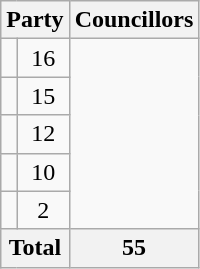<table class="wikitable">
<tr>
<th colspan=2>Party</th>
<th>Councillors</th>
</tr>
<tr>
<td></td>
<td align=center>16</td>
</tr>
<tr>
<td></td>
<td align=center>15</td>
</tr>
<tr>
<td></td>
<td align=center>12</td>
</tr>
<tr>
<td></td>
<td align=center>10</td>
</tr>
<tr>
<td></td>
<td align=center>2</td>
</tr>
<tr>
<th colspan=2>Total</th>
<th align=center>55</th>
</tr>
</table>
